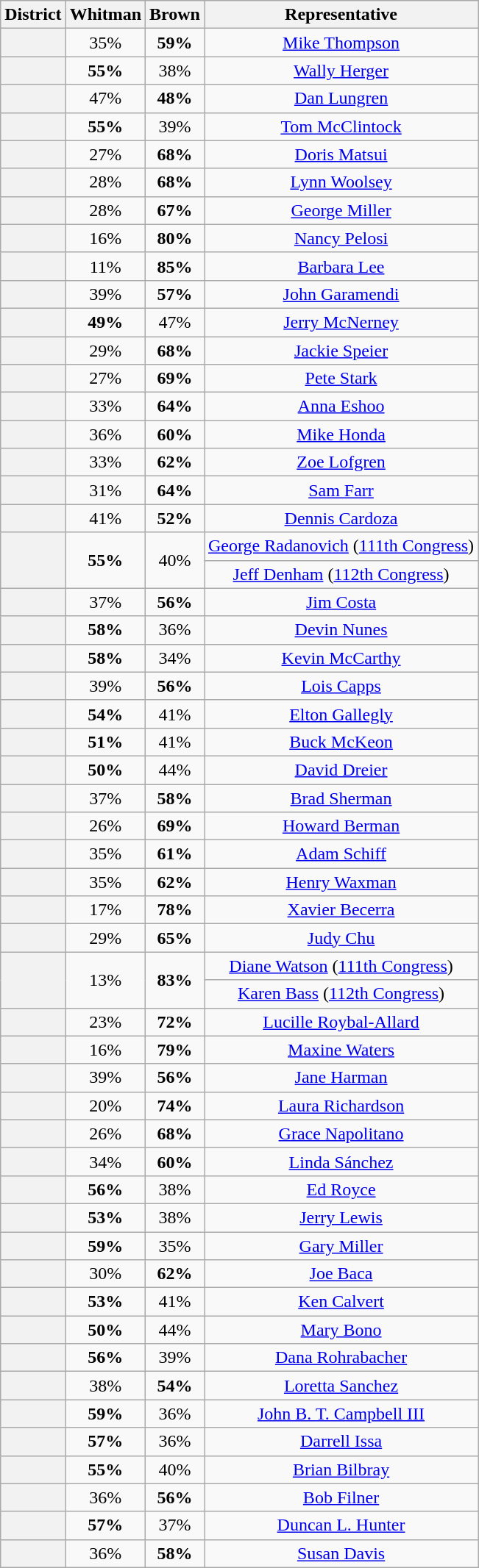<table class="wikitable sortable">
<tr>
<th>District</th>
<th>Whitman</th>
<th>Brown</th>
<th>Representative</th>
</tr>
<tr align=center>
<th></th>
<td>35%</td>
<td><strong>59%</strong></td>
<td><a href='#'>Mike Thompson</a></td>
</tr>
<tr align=center>
<th></th>
<td><strong>55%</strong></td>
<td>38%</td>
<td><a href='#'>Wally Herger</a></td>
</tr>
<tr align=center>
<th></th>
<td>47%</td>
<td><strong>48%</strong></td>
<td><a href='#'>Dan Lungren</a></td>
</tr>
<tr align=center>
<th></th>
<td><strong>55%</strong></td>
<td>39%</td>
<td><a href='#'>Tom McClintock</a></td>
</tr>
<tr align=center>
<th></th>
<td>27%</td>
<td><strong>68%</strong></td>
<td><a href='#'>Doris Matsui</a></td>
</tr>
<tr align=center>
<th></th>
<td>28%</td>
<td><strong>68%</strong></td>
<td><a href='#'>Lynn Woolsey</a></td>
</tr>
<tr align=center>
<th></th>
<td>28%</td>
<td><strong>67%</strong></td>
<td><a href='#'>George Miller</a></td>
</tr>
<tr align=center>
<th></th>
<td>16%</td>
<td><strong>80%</strong></td>
<td><a href='#'>Nancy Pelosi</a></td>
</tr>
<tr align=center>
<th></th>
<td>11%</td>
<td><strong>85%</strong></td>
<td><a href='#'>Barbara Lee</a></td>
</tr>
<tr align=center>
<th></th>
<td>39%</td>
<td><strong>57%</strong></td>
<td><a href='#'>John Garamendi</a></td>
</tr>
<tr align=center>
<th></th>
<td><strong>49%</strong></td>
<td>47%</td>
<td><a href='#'>Jerry McNerney</a></td>
</tr>
<tr align=center>
<th></th>
<td>29%</td>
<td><strong>68%</strong></td>
<td><a href='#'>Jackie Speier</a></td>
</tr>
<tr align=center>
<th></th>
<td>27%</td>
<td><strong>69%</strong></td>
<td><a href='#'>Pete Stark</a></td>
</tr>
<tr align=center>
<th></th>
<td>33%</td>
<td><strong>64%</strong></td>
<td><a href='#'>Anna Eshoo</a></td>
</tr>
<tr align=center>
<th></th>
<td>36%</td>
<td><strong>60%</strong></td>
<td><a href='#'>Mike Honda</a></td>
</tr>
<tr align=center>
<th></th>
<td>33%</td>
<td><strong>62%</strong></td>
<td><a href='#'>Zoe Lofgren</a></td>
</tr>
<tr align=center>
<th></th>
<td>31%</td>
<td><strong>64%</strong></td>
<td><a href='#'>Sam Farr</a></td>
</tr>
<tr align=center>
<th></th>
<td>41%</td>
<td><strong>52%</strong></td>
<td><a href='#'>Dennis Cardoza</a></td>
</tr>
<tr align=center>
<th rowspan=2 ></th>
<td rowspan=2><strong>55%</strong></td>
<td rowspan=2>40%</td>
<td><a href='#'>George Radanovich</a> (<a href='#'>111th Congress</a>)</td>
</tr>
<tr align=center>
<td><a href='#'>Jeff Denham</a> (<a href='#'>112th Congress</a>)</td>
</tr>
<tr align=center>
<th></th>
<td>37%</td>
<td><strong>56%</strong></td>
<td><a href='#'>Jim Costa</a></td>
</tr>
<tr align=center>
<th></th>
<td><strong>58%</strong></td>
<td>36%</td>
<td><a href='#'>Devin Nunes</a></td>
</tr>
<tr align=center>
<th></th>
<td><strong>58%</strong></td>
<td>34%</td>
<td><a href='#'>Kevin McCarthy</a></td>
</tr>
<tr align=center>
<th></th>
<td>39%</td>
<td><strong>56%</strong></td>
<td><a href='#'>Lois Capps</a></td>
</tr>
<tr align=center>
<th></th>
<td><strong>54%</strong></td>
<td>41%</td>
<td><a href='#'>Elton Gallegly</a></td>
</tr>
<tr align=center>
<th></th>
<td><strong>51%</strong></td>
<td>41%</td>
<td><a href='#'>Buck McKeon</a></td>
</tr>
<tr align=center>
<th></th>
<td><strong>50%</strong></td>
<td>44%</td>
<td><a href='#'>David Dreier</a></td>
</tr>
<tr align=center>
<th></th>
<td>37%</td>
<td><strong>58%</strong></td>
<td><a href='#'>Brad Sherman</a></td>
</tr>
<tr align=center>
<th></th>
<td>26%</td>
<td><strong>69%</strong></td>
<td><a href='#'>Howard Berman</a></td>
</tr>
<tr align=center>
<th></th>
<td>35%</td>
<td><strong>61%</strong></td>
<td><a href='#'>Adam Schiff</a></td>
</tr>
<tr align=center>
<th></th>
<td>35%</td>
<td><strong>62%</strong></td>
<td><a href='#'>Henry Waxman</a></td>
</tr>
<tr align=center>
<th></th>
<td>17%</td>
<td><strong>78%</strong></td>
<td><a href='#'>Xavier Becerra</a></td>
</tr>
<tr align=center>
<th></th>
<td>29%</td>
<td><strong>65%</strong></td>
<td><a href='#'>Judy Chu</a></td>
</tr>
<tr align=center>
<th rowspan=2 ></th>
<td rowspan=2>13%</td>
<td rowspan=2><strong>83%</strong></td>
<td><a href='#'>Diane Watson</a> (<a href='#'>111th Congress</a>)</td>
</tr>
<tr align=center>
<td><a href='#'>Karen Bass</a> (<a href='#'>112th Congress</a>)</td>
</tr>
<tr align=center>
<th></th>
<td>23%</td>
<td><strong>72%</strong></td>
<td><a href='#'>Lucille Roybal-Allard</a></td>
</tr>
<tr align=center>
<th></th>
<td>16%</td>
<td><strong>79%</strong></td>
<td><a href='#'>Maxine Waters</a></td>
</tr>
<tr align=center>
<th></th>
<td>39%</td>
<td><strong>56%</strong></td>
<td><a href='#'>Jane Harman</a></td>
</tr>
<tr align=center>
<th></th>
<td>20%</td>
<td><strong>74%</strong></td>
<td><a href='#'>Laura Richardson</a></td>
</tr>
<tr align=center>
<th></th>
<td>26%</td>
<td><strong>68%</strong></td>
<td><a href='#'>Grace Napolitano</a></td>
</tr>
<tr align=center>
<th></th>
<td>34%</td>
<td><strong>60%</strong></td>
<td><a href='#'>Linda Sánchez</a></td>
</tr>
<tr align=center>
<th></th>
<td><strong>56%</strong></td>
<td>38%</td>
<td><a href='#'>Ed Royce</a></td>
</tr>
<tr align=center>
<th></th>
<td><strong>53%</strong></td>
<td>38%</td>
<td><a href='#'>Jerry Lewis</a></td>
</tr>
<tr align=center>
<th></th>
<td><strong>59%</strong></td>
<td>35%</td>
<td><a href='#'>Gary Miller</a></td>
</tr>
<tr align=center>
<th></th>
<td>30%</td>
<td><strong>62%</strong></td>
<td><a href='#'>Joe Baca</a></td>
</tr>
<tr align=center>
<th></th>
<td><strong>53%</strong></td>
<td>41%</td>
<td><a href='#'>Ken Calvert</a></td>
</tr>
<tr align=center>
<th></th>
<td><strong>50%</strong></td>
<td>44%</td>
<td><a href='#'>Mary Bono</a></td>
</tr>
<tr align=center>
<th></th>
<td><strong>56%</strong></td>
<td>39%</td>
<td><a href='#'>Dana Rohrabacher</a></td>
</tr>
<tr align=center>
<th></th>
<td>38%</td>
<td><strong>54%</strong></td>
<td><a href='#'>Loretta Sanchez</a></td>
</tr>
<tr align=center>
<th></th>
<td><strong>59%</strong></td>
<td>36%</td>
<td><a href='#'>John B. T. Campbell III</a></td>
</tr>
<tr align=center>
<th></th>
<td><strong>57%</strong></td>
<td>36%</td>
<td><a href='#'>Darrell Issa</a></td>
</tr>
<tr align=center>
<th></th>
<td><strong>55%</strong></td>
<td>40%</td>
<td><a href='#'>Brian Bilbray</a></td>
</tr>
<tr align=center>
<th></th>
<td>36%</td>
<td><strong>56%</strong></td>
<td><a href='#'>Bob Filner</a></td>
</tr>
<tr align=center>
<th></th>
<td><strong>57%</strong></td>
<td>37%</td>
<td><a href='#'>Duncan L. Hunter</a></td>
</tr>
<tr align=center>
<th></th>
<td>36%</td>
<td><strong>58%</strong></td>
<td><a href='#'>Susan Davis</a></td>
</tr>
</table>
